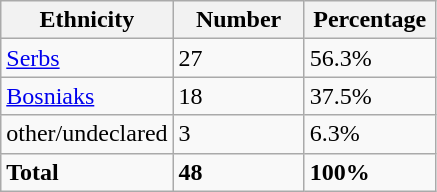<table class="wikitable">
<tr>
<th width="100px">Ethnicity</th>
<th width="80px">Number</th>
<th width="80px">Percentage</th>
</tr>
<tr>
<td><a href='#'>Serbs</a></td>
<td>27</td>
<td>56.3%</td>
</tr>
<tr>
<td><a href='#'>Bosniaks</a></td>
<td>18</td>
<td>37.5%</td>
</tr>
<tr>
<td>other/undeclared</td>
<td>3</td>
<td>6.3%</td>
</tr>
<tr>
<td><strong>Total</strong></td>
<td><strong>48</strong></td>
<td><strong>100%</strong></td>
</tr>
</table>
